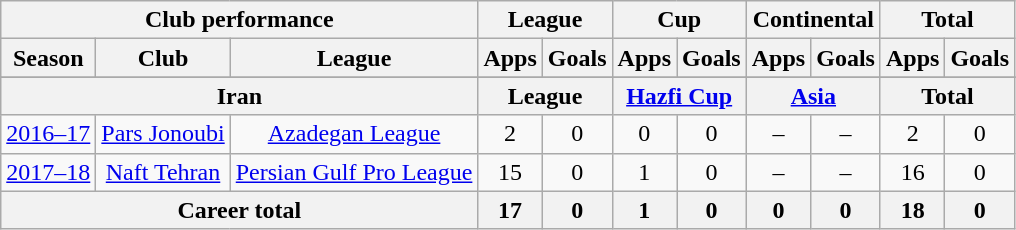<table class="wikitable" style="text-align:center">
<tr>
<th colspan=3>Club performance</th>
<th colspan=2>League</th>
<th colspan=2>Cup</th>
<th colspan=2>Continental</th>
<th colspan=2>Total</th>
</tr>
<tr>
<th>Season</th>
<th>Club</th>
<th>League</th>
<th>Apps</th>
<th>Goals</th>
<th>Apps</th>
<th>Goals</th>
<th>Apps</th>
<th>Goals</th>
<th>Apps</th>
<th>Goals</th>
</tr>
<tr>
</tr>
<tr>
<th colspan=3>Iran</th>
<th colspan=2>League</th>
<th colspan=2><a href='#'>Hazfi Cup</a></th>
<th colspan=2><a href='#'>Asia</a></th>
<th colspan=2>Total</th>
</tr>
<tr>
<td><a href='#'>2016–17</a></td>
<td rowspan="1"><a href='#'>Pars Jonoubi</a></td>
<td rowspan="1"><a href='#'>Azadegan League</a></td>
<td>2</td>
<td>0</td>
<td>0</td>
<td>0</td>
<td>–</td>
<td>–</td>
<td>2</td>
<td>0</td>
</tr>
<tr>
<td><a href='#'>2017–18</a></td>
<td rowspan="1"><a href='#'>Naft Tehran</a></td>
<td rowspan="1"><a href='#'>Persian Gulf Pro League</a></td>
<td>15</td>
<td>0</td>
<td>1</td>
<td>0</td>
<td>–</td>
<td>–</td>
<td>16</td>
<td>0</td>
</tr>
<tr>
<th colspan=3>Career total</th>
<th>17</th>
<th>0</th>
<th>1</th>
<th>0</th>
<th>0</th>
<th>0</th>
<th>18</th>
<th>0</th>
</tr>
</table>
